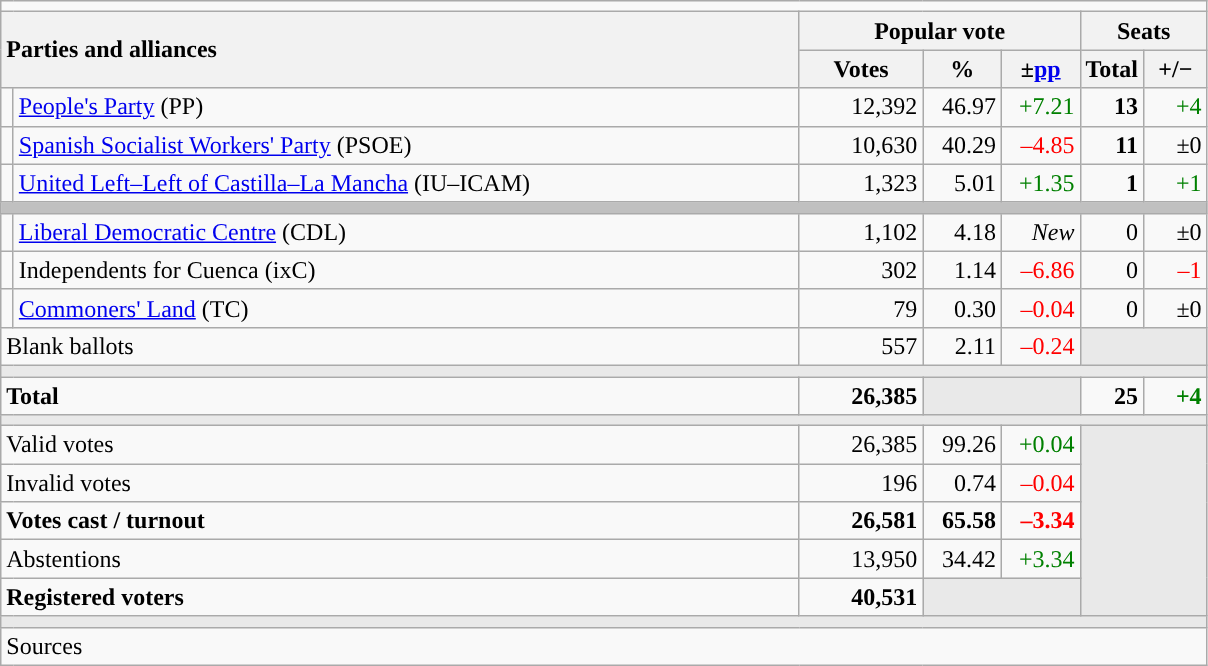<table class="wikitable" style="text-align:right;">
<tr>
<td colspan="7"></td>
</tr>
<tr>
<th style="text-align:left;" rowspan="2" colspan="2" width="525">Parties and alliances</th>
<th colspan="3">Popular vote</th>
<th colspan="2">Seats</th>
</tr>
<tr>
<th width="75">Votes</th>
<th width="45">%</th>
<th width="45">±<a href='#'>pp</a></th>
<th width="35">Total</th>
<th width="35">+/−</th>
</tr>
<tr>
<td width="1" style="color:inherit;background:"></td>
<td align="left"><a href='#'>People's Party</a> (PP)</td>
<td>12,392</td>
<td>46.97</td>
<td style="color:green;">+7.21</td>
<td><strong>13</strong></td>
<td style="color:green;">+4</td>
</tr>
<tr>
<td style="color:inherit;background:"></td>
<td align="left"><a href='#'>Spanish Socialist Workers' Party</a> (PSOE)</td>
<td>10,630</td>
<td>40.29</td>
<td style="color:red;">–4.85</td>
<td><strong>11</strong></td>
<td>±0</td>
</tr>
<tr>
<td style="color:inherit;background:"></td>
<td align="left"><a href='#'>United Left–Left of Castilla–La Mancha</a> (IU–ICAM)</td>
<td>1,323</td>
<td>5.01</td>
<td style="color:green;">+1.35</td>
<td><strong>1</strong></td>
<td style="color:green;">+1</td>
</tr>
<tr>
<td colspan="7" bgcolor="#C0C0C0"></td>
</tr>
<tr>
<td style="color:inherit;background:"></td>
<td align="left"><a href='#'>Liberal Democratic Centre</a> (CDL)</td>
<td>1,102</td>
<td>4.18</td>
<td><em>New</em></td>
<td>0</td>
<td>±0</td>
</tr>
<tr>
<td style="color:inherit;background:"></td>
<td align="left">Independents for Cuenca (ixC)</td>
<td>302</td>
<td>1.14</td>
<td style="color:red;">–6.86</td>
<td>0</td>
<td style="color:red;">–1</td>
</tr>
<tr>
<td style="color:inherit;background:"></td>
<td align="left"><a href='#'>Commoners' Land</a> (TC)</td>
<td>79</td>
<td>0.30</td>
<td style="color:red;">–0.04</td>
<td>0</td>
<td>±0</td>
</tr>
<tr>
<td align="left" colspan="2">Blank ballots</td>
<td>557</td>
<td>2.11</td>
<td style="color:red;">–0.24</td>
<td bgcolor="#E9E9E9" colspan="2"></td>
</tr>
<tr>
<td colspan="7" bgcolor="#E9E9E9"></td>
</tr>
<tr style="font-weight:bold;">
<td align="left" colspan="2">Total</td>
<td>26,385</td>
<td bgcolor="#E9E9E9" colspan="2"></td>
<td>25</td>
<td style="color:green;">+4</td>
</tr>
<tr>
<td colspan="7" bgcolor="#E9E9E9"></td>
</tr>
<tr>
<td align="left" colspan="2">Valid votes</td>
<td>26,385</td>
<td>99.26</td>
<td style="color:green;">+0.04</td>
<td bgcolor="#E9E9E9" colspan="2" rowspan="5"></td>
</tr>
<tr>
<td align="left" colspan="2">Invalid votes</td>
<td>196</td>
<td>0.74</td>
<td style="color:red;">–0.04</td>
</tr>
<tr style="font-weight:bold;">
<td align="left" colspan="2">Votes cast / turnout</td>
<td>26,581</td>
<td>65.58</td>
<td style="color:red;">–3.34</td>
</tr>
<tr>
<td align="left" colspan="2">Abstentions</td>
<td>13,950</td>
<td>34.42</td>
<td style="color:green;">+3.34</td>
</tr>
<tr style="font-weight:bold;">
<td align="left" colspan="2">Registered voters</td>
<td>40,531</td>
<td bgcolor="#E9E9E9" colspan="2"></td>
</tr>
<tr>
<td colspan="7" bgcolor="#E9E9E9"></td>
</tr>
<tr>
<td align="left" colspan="7">Sources</td>
</tr>
</table>
